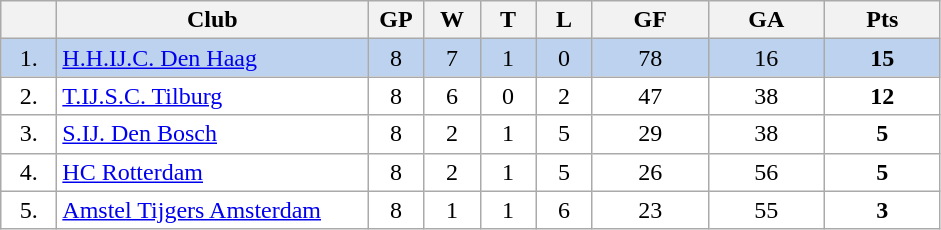<table class="wikitable">
<tr>
<th width="30"></th>
<th width="200">Club</th>
<th width="30">GP</th>
<th width="30">W</th>
<th width="30">T</th>
<th width="30">L</th>
<th width="70">GF</th>
<th width="70">GA</th>
<th width="70">Pts</th>
</tr>
<tr bgcolor="#BCD2EE" align="center">
<td>1.</td>
<td align="left"><a href='#'>H.H.IJ.C. Den Haag</a></td>
<td>8</td>
<td>7</td>
<td>1</td>
<td>0</td>
<td>78</td>
<td>16</td>
<td><strong>15</strong></td>
</tr>
<tr bgcolor="#FFFFFF" align="center">
<td>2.</td>
<td align="left"><a href='#'>T.IJ.S.C. Tilburg</a></td>
<td>8</td>
<td>6</td>
<td>0</td>
<td>2</td>
<td>47</td>
<td>38</td>
<td><strong>12</strong></td>
</tr>
<tr bgcolor="#FFFFFF" align="center">
<td>3.</td>
<td align="left"><a href='#'>S.IJ. Den Bosch</a></td>
<td>8</td>
<td>2</td>
<td>1</td>
<td>5</td>
<td>29</td>
<td>38</td>
<td><strong>5</strong></td>
</tr>
<tr bgcolor="#FFFFFF" align="center">
<td>4.</td>
<td align="left"><a href='#'>HC Rotterdam</a></td>
<td>8</td>
<td>2</td>
<td>1</td>
<td>5</td>
<td>26</td>
<td>56</td>
<td><strong>5</strong></td>
</tr>
<tr bgcolor="#FFFFFF" align="center">
<td>5.</td>
<td align="left"><a href='#'>Amstel Tijgers Amsterdam</a></td>
<td>8</td>
<td>1</td>
<td>1</td>
<td>6</td>
<td>23</td>
<td>55</td>
<td><strong>3</strong></td>
</tr>
</table>
